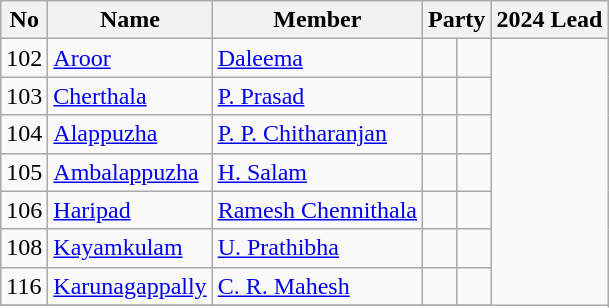<table class ="wikitable sortable">
<tr>
<th>No</th>
<th>Name</th>
<th>Member</th>
<th colspan=2>Party</th>
<th colspan=2>2024 Lead</th>
</tr>
<tr>
<td>102</td>
<td><a href='#'>Aroor</a></td>
<td><a href='#'>Daleema</a></td>
<td></td>
<td></td>
</tr>
<tr>
<td>103</td>
<td><a href='#'>Cherthala</a></td>
<td><a href='#'>P. Prasad</a></td>
<td></td>
<td></td>
</tr>
<tr>
<td>104</td>
<td><a href='#'>Alappuzha</a></td>
<td><a href='#'>P. P. Chitharanjan</a></td>
<td></td>
<td></td>
</tr>
<tr>
<td>105</td>
<td><a href='#'>Ambalappuzha</a></td>
<td><a href='#'>H. Salam</a></td>
<td></td>
<td></td>
</tr>
<tr>
<td>106</td>
<td><a href='#'>Haripad</a></td>
<td><a href='#'>Ramesh Chennithala</a></td>
<td></td>
<td></td>
</tr>
<tr>
<td>108</td>
<td><a href='#'>Kayamkulam</a></td>
<td><a href='#'>U. Prathibha</a></td>
<td></td>
<td></td>
</tr>
<tr>
<td>116</td>
<td><a href='#'>Karunagappally</a></td>
<td><a href='#'>C. R. Mahesh</a></td>
<td></td>
<td></td>
</tr>
<tr>
</tr>
</table>
